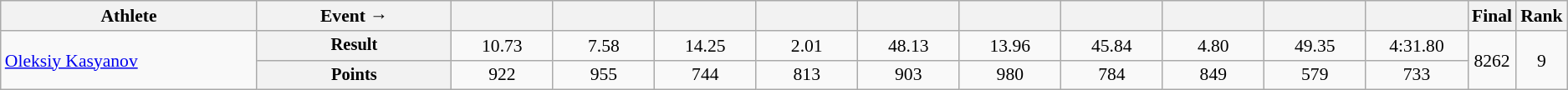<table class="wikitable" style="font-size:90%">
<tr>
<th width=200>Athlete</th>
<th width=150>Event →</th>
<th width=75></th>
<th width=75></th>
<th width=75></th>
<th width=75></th>
<th width=75></th>
<th width=75></th>
<th width=75></th>
<th width=75></th>
<th width=75></th>
<th width=75></th>
<th>Final</th>
<th>Rank</th>
</tr>
<tr style=text-align:center>
<td rowspan=2 style=text-align:left><a href='#'>Oleksiy Kasyanov</a></td>
<th style="font-size:95%">Result</th>
<td>10.73 </td>
<td>7.58</td>
<td>14.25</td>
<td>2.01 </td>
<td>48.13 </td>
<td>13.96 </td>
<td>45.84</td>
<td>4.80 </td>
<td>49.35 </td>
<td>4:31.80</td>
<td rowspan=2>8262 </td>
<td rowspan=2>9</td>
</tr>
<tr style=text-align:center>
<th style="font-size:95%">Points</th>
<td>922</td>
<td>955</td>
<td>744</td>
<td>813</td>
<td>903</td>
<td>980</td>
<td>784</td>
<td>849</td>
<td>579</td>
<td>733</td>
</tr>
</table>
